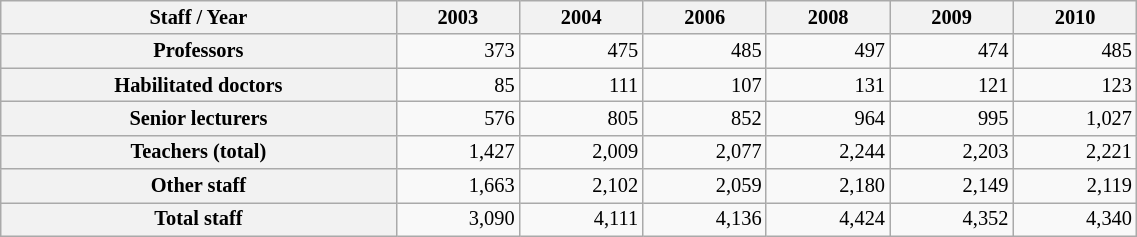<table class="wikitable" style="font-size: 85%; width:60%; text-align: right;">
<tr>
<th>Staff / Year</th>
<th>2003</th>
<th>2004</th>
<th>2006</th>
<th>2008</th>
<th>2009</th>
<th>2010</th>
</tr>
<tr>
<th>Professors</th>
<td>373</td>
<td>475</td>
<td>485</td>
<td>497</td>
<td>474</td>
<td>485</td>
</tr>
<tr>
<th>Habilitated doctors</th>
<td>85</td>
<td>111</td>
<td>107</td>
<td>131</td>
<td>121</td>
<td>123</td>
</tr>
<tr>
<th>Senior lecturers</th>
<td>576</td>
<td>805</td>
<td>852</td>
<td>964</td>
<td>995</td>
<td>1,027</td>
</tr>
<tr>
<th>Teachers (total)</th>
<td>1,427</td>
<td>2,009</td>
<td>2,077</td>
<td>2,244</td>
<td>2,203</td>
<td>2,221</td>
</tr>
<tr>
<th>Other staff</th>
<td>1,663</td>
<td>2,102</td>
<td>2,059</td>
<td>2,180</td>
<td>2,149</td>
<td>2,119</td>
</tr>
<tr>
<th>Total staff</th>
<td>3,090</td>
<td>4,111</td>
<td>4,136</td>
<td>4,424</td>
<td>4,352</td>
<td>4,340</td>
</tr>
</table>
